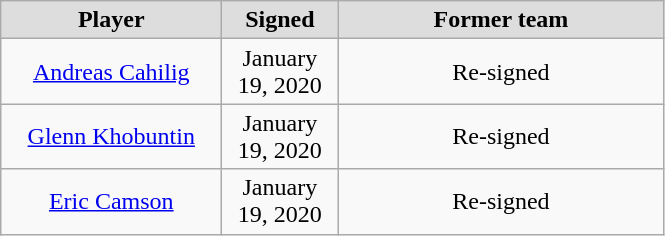<table class="wikitable" style="text-align: center">
<tr style="text-align:center; background:#ddd;">
<td style="width:140px"><strong>Player</strong></td>
<td style="width:70px"><strong>Signed</strong></td>
<td style="width:210px"><strong>Former team</strong></td>
</tr>
<tr style="height:40px">
<td><a href='#'>Andreas Cahilig</a></td>
<td>January 19, 2020</td>
<td>Re-signed</td>
</tr>
<tr style="height:40px">
<td><a href='#'>Glenn Khobuntin</a></td>
<td>January 19, 2020</td>
<td>Re-signed</td>
</tr>
<tr style="height:40px">
<td><a href='#'>Eric Camson</a></td>
<td>January 19, 2020</td>
<td>Re-signed</td>
</tr>
</table>
